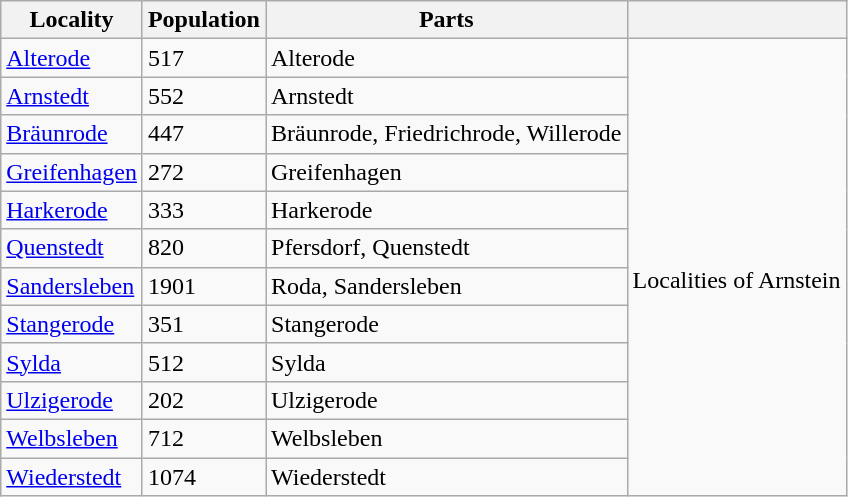<table class="wikitable sortable">
<tr>
<th>Locality</th>
<th>Population</th>
<th>Parts</th>
<th></th>
</tr>
<tr>
<td><a href='#'>Alterode</a></td>
<td>517</td>
<td>Alterode</td>
<td rowspan="12"><br>Localities of Arnstein</td>
</tr>
<tr>
<td><a href='#'>Arnstedt</a></td>
<td>552</td>
<td>Arnstedt</td>
</tr>
<tr>
<td><a href='#'>Bräunrode</a></td>
<td>447</td>
<td>Bräunrode, Friedrichrode, Willerode</td>
</tr>
<tr>
<td><a href='#'>Greifenhagen</a></td>
<td>272</td>
<td>Greifenhagen</td>
</tr>
<tr>
<td><a href='#'>Harkerode</a></td>
<td>333</td>
<td>Harkerode</td>
</tr>
<tr>
<td><a href='#'>Quenstedt</a></td>
<td>820</td>
<td>Pfersdorf, Quenstedt</td>
</tr>
<tr>
<td><a href='#'>Sandersleben</a></td>
<td>1901</td>
<td>Roda, Sandersleben</td>
</tr>
<tr>
<td><a href='#'>Stangerode</a></td>
<td>351</td>
<td>Stangerode</td>
</tr>
<tr>
<td><a href='#'>Sylda</a></td>
<td>512</td>
<td>Sylda</td>
</tr>
<tr>
<td><a href='#'>Ulzigerode</a></td>
<td>202</td>
<td>Ulzigerode</td>
</tr>
<tr>
<td><a href='#'>Welbsleben</a></td>
<td>712</td>
<td>Welbsleben</td>
</tr>
<tr>
<td><a href='#'>Wiederstedt</a></td>
<td>1074</td>
<td>Wiederstedt</td>
</tr>
</table>
